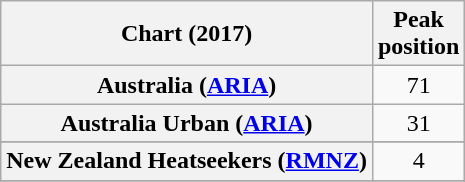<table class="wikitable sortable plainrowheaders" style="text-align:center">
<tr>
<th scope="col">Chart (2017)</th>
<th scope="col">Peak<br> position</th>
</tr>
<tr>
<th scope="row">Australia (<a href='#'>ARIA</a>)</th>
<td>71</td>
</tr>
<tr>
<th scope="row">Australia Urban (<a href='#'>ARIA</a>)</th>
<td>31</td>
</tr>
<tr>
</tr>
<tr>
<th scope="row">New Zealand Heatseekers (<a href='#'>RMNZ</a>)</th>
<td>4</td>
</tr>
<tr>
</tr>
<tr>
</tr>
<tr>
</tr>
<tr>
</tr>
<tr>
</tr>
<tr>
</tr>
<tr>
</tr>
</table>
